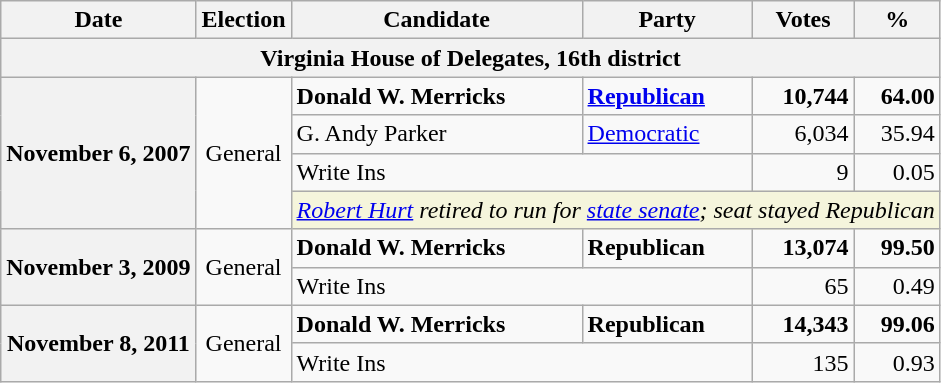<table class="wikitable">
<tr>
<th>Date</th>
<th>Election</th>
<th>Candidate</th>
<th>Party</th>
<th>Votes</th>
<th>%</th>
</tr>
<tr>
<th colspan="6">Virginia House of Delegates, 16th district</th>
</tr>
<tr>
<th rowspan="4">November 6, 2007</th>
<td rowspan="4" align="center">General</td>
<td><strong>Donald W. Merricks</strong></td>
<td><strong><a href='#'>Republican</a></strong></td>
<td align="right"><strong>10,744</strong></td>
<td align="right"><strong>64.00</strong></td>
</tr>
<tr>
<td>G. Andy Parker</td>
<td><a href='#'>Democratic</a></td>
<td align="right">6,034</td>
<td align="right">35.94</td>
</tr>
<tr>
<td colspan="2">Write Ins</td>
<td align="right">9</td>
<td align="right">0.05</td>
</tr>
<tr>
<td colspan="4" style="background:Beige"><em><a href='#'>Robert Hurt</a> retired to run for <a href='#'>state senate</a>; seat stayed Republican</em></td>
</tr>
<tr>
<th rowspan="2">November 3, 2009</th>
<td rowspan="2" align="center">General</td>
<td><strong>Donald W. Merricks</strong></td>
<td><strong>Republican</strong></td>
<td align="right"><strong>13,074</strong></td>
<td align="right"><strong>99.50</strong></td>
</tr>
<tr>
<td colspan="2">Write Ins</td>
<td align="right">65</td>
<td align="right">0.49</td>
</tr>
<tr>
<th rowspan="2">November 8, 2011</th>
<td rowspan="2" align="center">General</td>
<td><strong>Donald W. Merricks</strong></td>
<td><strong>Republican</strong></td>
<td align="right"><strong>14,343</strong></td>
<td align="right"><strong>99.06</strong></td>
</tr>
<tr>
<td colspan="2">Write Ins</td>
<td align="right">135</td>
<td align="right">0.93</td>
</tr>
</table>
